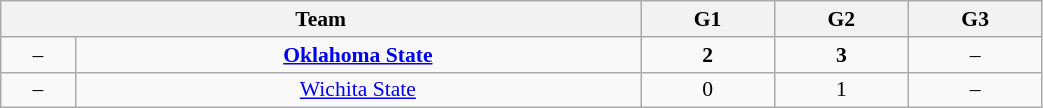<table class="wikitable" style="font-size:90%; width: 55%; text-align: center">
<tr>
<th colspan=2>Team</th>
<th>G1</th>
<th>G2</th>
<th>G3</th>
</tr>
<tr>
<td>–</td>
<td><strong><a href='#'>Oklahoma State</a></strong></td>
<td><strong>2</strong></td>
<td><strong>3</strong></td>
<td>–</td>
</tr>
<tr>
<td>–</td>
<td><a href='#'>Wichita State</a></td>
<td>0</td>
<td>1</td>
<td>–</td>
</tr>
</table>
